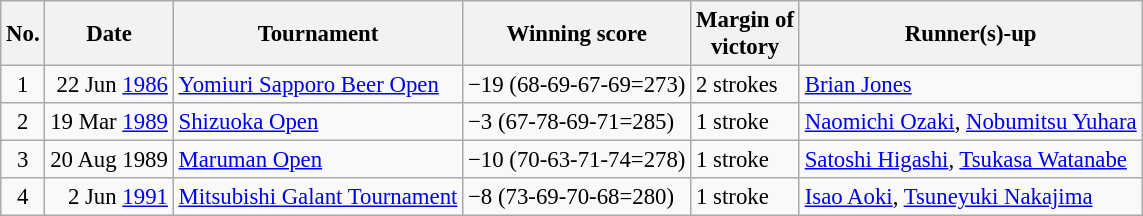<table class="wikitable" style="font-size:95%;">
<tr>
<th>No.</th>
<th>Date</th>
<th>Tournament</th>
<th>Winning score</th>
<th>Margin of<br>victory</th>
<th>Runner(s)-up</th>
</tr>
<tr>
<td align=center>1</td>
<td align=right>22 Jun <a href='#'>1986</a></td>
<td><a href='#'>Yomiuri Sapporo Beer Open</a></td>
<td>−19 (68-69-67-69=273)</td>
<td>2 strokes</td>
<td> <a href='#'>Brian Jones</a></td>
</tr>
<tr>
<td align=center>2</td>
<td align=right>19 Mar <a href='#'>1989</a></td>
<td><a href='#'>Shizuoka Open</a></td>
<td>−3 (67-78-69-71=285)</td>
<td>1 stroke</td>
<td> <a href='#'>Naomichi Ozaki</a>,  <a href='#'>Nobumitsu Yuhara</a></td>
</tr>
<tr>
<td align=center>3</td>
<td align=right>20 Aug 1989</td>
<td><a href='#'>Maruman Open</a></td>
<td>−10 (70-63-71-74=278)</td>
<td>1 stroke</td>
<td> <a href='#'>Satoshi Higashi</a>,  <a href='#'>Tsukasa Watanabe</a></td>
</tr>
<tr>
<td align=center>4</td>
<td align=right>2 Jun <a href='#'>1991</a></td>
<td><a href='#'>Mitsubishi Galant Tournament</a></td>
<td>−8 (73-69-70-68=280)</td>
<td>1 stroke</td>
<td> <a href='#'>Isao Aoki</a>,  <a href='#'>Tsuneyuki Nakajima</a></td>
</tr>
</table>
